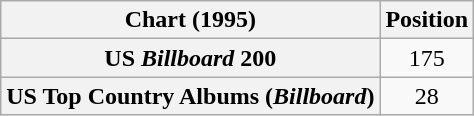<table class="wikitable sortable plainrowheaders" style="text-align:center">
<tr>
<th scope="col">Chart (1995)</th>
<th scope="col">Position</th>
</tr>
<tr>
<th scope="row">US <em>Billboard</em> 200</th>
<td>175</td>
</tr>
<tr>
<th scope="row">US Top Country Albums (<em>Billboard</em>)</th>
<td>28</td>
</tr>
</table>
